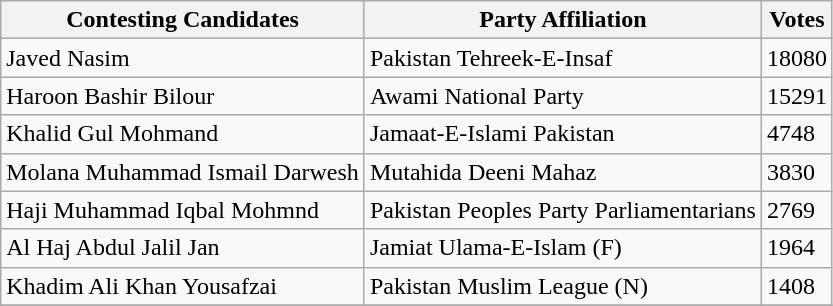<table class="wikitable sortable">
<tr>
<th>Contesting Candidates</th>
<th>Party Affiliation</th>
<th>Votes</th>
</tr>
<tr>
<td>Javed Nasim</td>
<td>Pakistan Tehreek-E-Insaf</td>
<td>18080</td>
</tr>
<tr>
<td>Haroon Bashir Bilour</td>
<td>Awami National Party</td>
<td>15291</td>
</tr>
<tr>
<td>Khalid Gul Mohmand</td>
<td>Jamaat-E-Islami Pakistan</td>
<td>4748</td>
</tr>
<tr>
<td>Molana Muhammad Ismail Darwesh</td>
<td>Mutahida Deeni Mahaz</td>
<td>3830</td>
</tr>
<tr>
<td>Haji Muhammad Iqbal Mohmnd</td>
<td>Pakistan Peoples Party Parliamentarians</td>
<td>2769</td>
</tr>
<tr>
<td>Al Haj Abdul Jalil Jan</td>
<td>Jamiat Ulama-E-Islam (F)</td>
<td>1964</td>
</tr>
<tr>
<td>Khadim Ali Khan Yousafzai</td>
<td>Pakistan Muslim League (N)</td>
<td>1408</td>
</tr>
<tr>
</tr>
</table>
